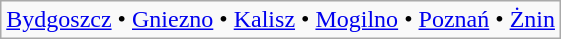<table class="wikitable" style="border-style: solid; padding:5px;" align="center">
<tr>
<td><a href='#'>Bydgoszcz</a> • <a href='#'>Gniezno</a> • <a href='#'>Kalisz</a> • <a href='#'>Mogilno</a> • <a href='#'>Poznań</a> • <a href='#'>Żnin</a></td>
</tr>
</table>
